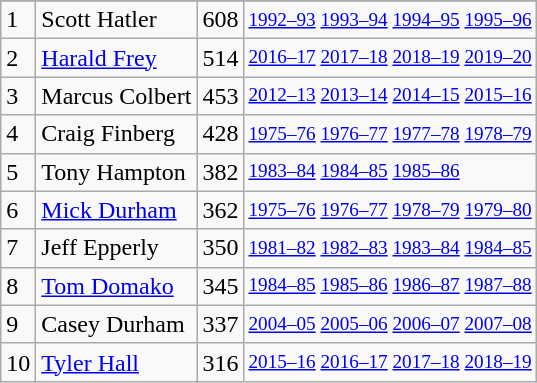<table class="wikitable">
<tr>
</tr>
<tr>
<td>1</td>
<td>Scott Hatler</td>
<td>608</td>
<td style="font-size:80%;"><a href='#'>1992–93</a> <a href='#'>1993–94</a> <a href='#'>1994–95</a> <a href='#'>1995–96</a></td>
</tr>
<tr>
<td>2</td>
<td><a href='#'>Harald Frey</a></td>
<td>514</td>
<td style="font-size:80%;"><a href='#'>2016–17</a> <a href='#'>2017–18</a> <a href='#'>2018–19</a> <a href='#'>2019–20</a></td>
</tr>
<tr>
<td>3</td>
<td>Marcus Colbert</td>
<td>453</td>
<td style="font-size:80%;"><a href='#'>2012–13</a> <a href='#'>2013–14</a> <a href='#'>2014–15</a> <a href='#'>2015–16</a></td>
</tr>
<tr>
<td>4</td>
<td>Craig Finberg</td>
<td>428</td>
<td style="font-size:80%;"><a href='#'>1975–76</a> <a href='#'>1976–77</a> <a href='#'>1977–78</a> <a href='#'>1978–79</a></td>
</tr>
<tr>
<td>5</td>
<td>Tony Hampton</td>
<td>382</td>
<td style="font-size:80%;"><a href='#'>1983–84</a> <a href='#'>1984–85</a> <a href='#'>1985–86</a></td>
</tr>
<tr>
<td>6</td>
<td><a href='#'>Mick Durham</a></td>
<td>362</td>
<td style="font-size:80%;"><a href='#'>1975–76</a> <a href='#'>1976–77</a> <a href='#'>1978–79</a> <a href='#'>1979–80</a></td>
</tr>
<tr>
<td>7</td>
<td>Jeff Epperly</td>
<td>350</td>
<td style="font-size:80%;"><a href='#'>1981–82</a> <a href='#'>1982–83</a> <a href='#'>1983–84</a> <a href='#'>1984–85</a></td>
</tr>
<tr>
<td>8</td>
<td><a href='#'>Tom Domako</a></td>
<td>345</td>
<td style="font-size:80%;"><a href='#'>1984–85</a> <a href='#'>1985–86</a> <a href='#'>1986–87</a> <a href='#'>1987–88</a></td>
</tr>
<tr>
<td>9</td>
<td>Casey Durham</td>
<td>337</td>
<td style="font-size:80%;"><a href='#'>2004–05</a> <a href='#'>2005–06</a> <a href='#'>2006–07</a> <a href='#'>2007–08</a></td>
</tr>
<tr>
<td>10</td>
<td><a href='#'>Tyler Hall</a></td>
<td>316</td>
<td style="font-size:80%;"><a href='#'>2015–16</a> <a href='#'>2016–17</a> <a href='#'>2017–18</a> <a href='#'>2018–19</a></td>
</tr>
</table>
